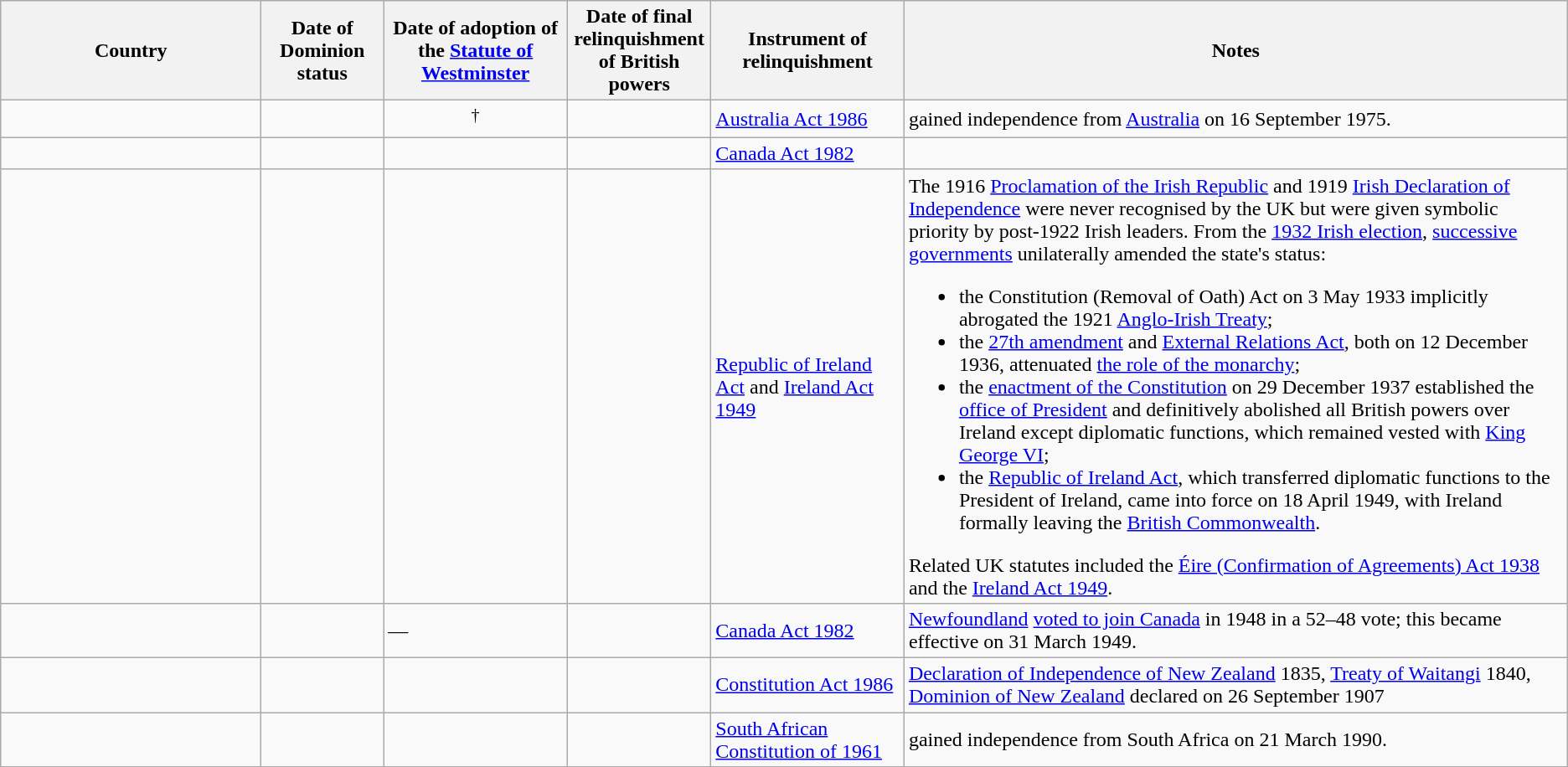<table class="wikitable sortable">
<tr>
<th width=200px>Country</th>
<th>Date of Dominion status</th>
<th>Date of adoption of the <a href='#'>Statute of Westminster</a></th>
<th>Date of final<br>relinquishment<br>of British powers</th>
<th>Instrument of<br>relinquishment</th>
<th class=unsortable>Notes</th>
</tr>
<tr>
<td></td>
<td style="text-align:center;"></td>
<td style="text-align:center;"><sup>†</sup></td>
<td style="text-align:center;"></td>
<td><a href='#'>Australia Act 1986</a></td>
<td> gained independence from <a href='#'>Australia</a> on 16 September 1975.</td>
</tr>
<tr>
<td></td>
<td style="text-align:center;"></td>
<td style="text-align:center;"></td>
<td style="text-align:center;"></td>
<td><a href='#'>Canada Act 1982</a></td>
<td></td>
</tr>
<tr>
<td></td>
<td style="text-align:center;"></td>
<td style="text-align:center;"></td>
<td style="text-align:center;"></td>
<td><a href='#'>Republic of Ireland Act</a> and <a href='#'>Ireland Act 1949</a></td>
<td>The 1916 <a href='#'>Proclamation of the Irish Republic</a> and 1919 <a href='#'>Irish Declaration of Independence</a> were never recognised by the UK but were given symbolic priority by post-1922 Irish leaders. From the <a href='#'>1932 Irish election</a>, <a href='#'>successive governments</a> unilaterally amended the state's status:<br><ul><li>the Constitution (Removal of Oath) Act on 3 May 1933 implicitly abrogated the 1921 <a href='#'>Anglo-Irish Treaty</a>;</li><li>the <a href='#'>27th amendment</a> and <a href='#'>External Relations Act</a>, both on 12 December 1936, attenuated <a href='#'>the role of the monarchy</a>;</li><li>the <a href='#'>enactment of the Constitution</a> on 29 December 1937 established the <a href='#'>office of President</a> and definitively abolished all British powers over Ireland except diplomatic functions, which remained vested with <a href='#'>King George VI</a>;</li><li>the <a href='#'>Republic of Ireland Act</a>, which transferred diplomatic functions to the President of Ireland, came into force on 18 April 1949, with Ireland formally leaving the <a href='#'>British Commonwealth</a>.</li></ul>Related UK statutes included the <a href='#'>Éire (Confirmation of Agreements) Act 1938</a> and the <a href='#'>Ireland Act 1949</a>.</td>
</tr>
<tr>
<td></td>
<td style="text-align:center;"></td>
<td>—</td>
<td style="text-align:center;"></td>
<td><a href='#'>Canada Act 1982</a></td>
<td><a href='#'>Newfoundland</a> <a href='#'>voted to join Canada</a> in 1948 in a 52–48 vote; this became effective on 31 March 1949.</td>
</tr>
<tr>
<td></td>
<td style="text-align:center;"></td>
<td style="text-align:center;"></td>
<td style="text-align:center;"></td>
<td><a href='#'>Constitution Act 1986</a></td>
<td><a href='#'>Declaration of Independence of New Zealand</a> 1835, <a href='#'>Treaty of Waitangi</a> 1840, <a href='#'>Dominion of New Zealand</a> declared on 26 September 1907</td>
</tr>
<tr>
<td></td>
<td style="text-align:center;"></td>
<td style="text-align:center;"></td>
<td style="text-align:center;"></td>
<td><a href='#'>South African Constitution of 1961</a></td>
<td> gained independence from South Africa on 21 March 1990.</td>
</tr>
<tr>
</tr>
</table>
